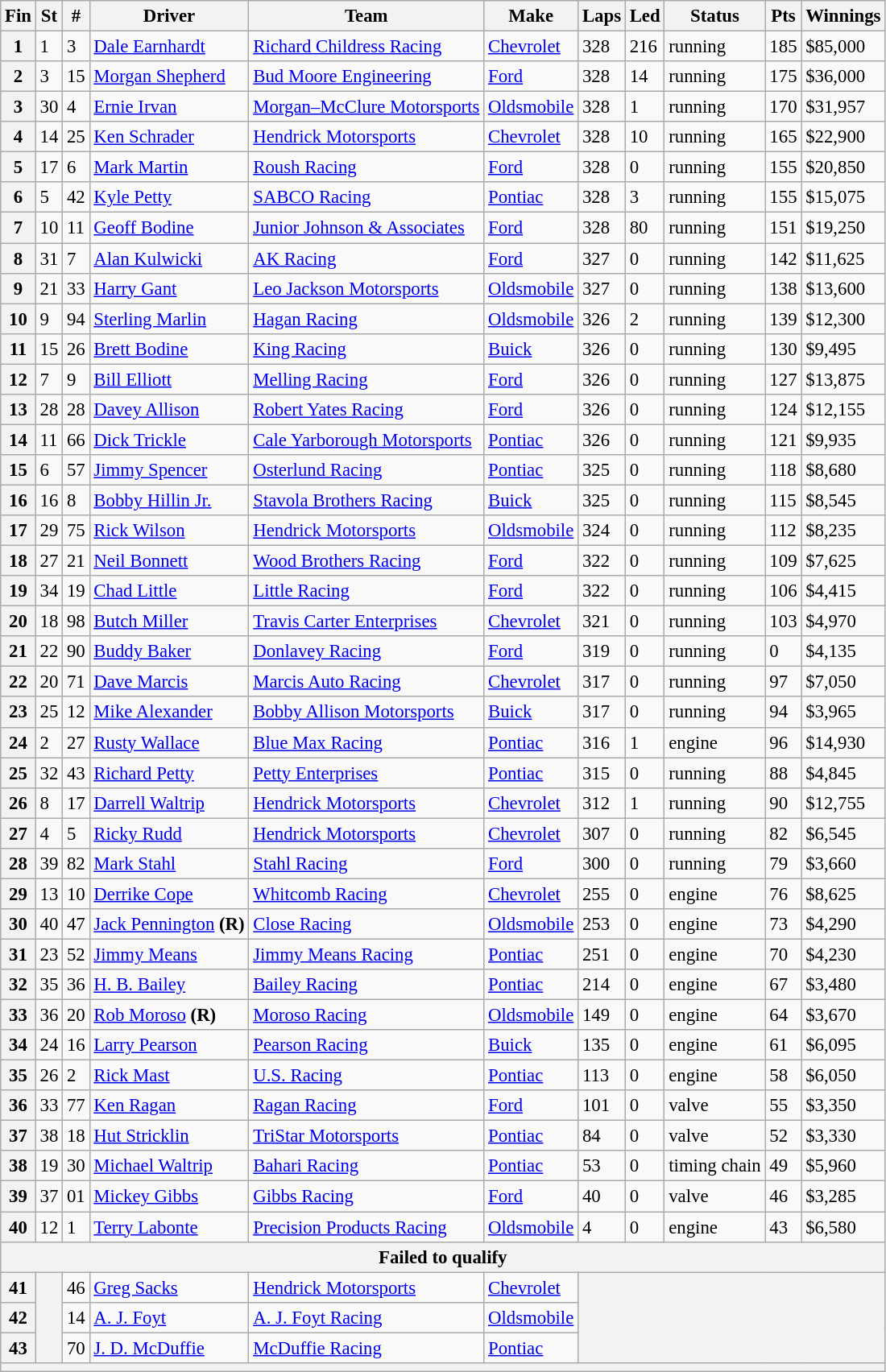<table class="wikitable" style="font-size:95%">
<tr>
<th>Fin</th>
<th>St</th>
<th>#</th>
<th>Driver</th>
<th>Team</th>
<th>Make</th>
<th>Laps</th>
<th>Led</th>
<th>Status</th>
<th>Pts</th>
<th>Winnings</th>
</tr>
<tr>
<th>1</th>
<td>1</td>
<td>3</td>
<td><a href='#'>Dale Earnhardt</a></td>
<td><a href='#'>Richard Childress Racing</a></td>
<td><a href='#'>Chevrolet</a></td>
<td>328</td>
<td>216</td>
<td>running</td>
<td>185</td>
<td>$85,000</td>
</tr>
<tr>
<th>2</th>
<td>3</td>
<td>15</td>
<td><a href='#'>Morgan Shepherd</a></td>
<td><a href='#'>Bud Moore Engineering</a></td>
<td><a href='#'>Ford</a></td>
<td>328</td>
<td>14</td>
<td>running</td>
<td>175</td>
<td>$36,000</td>
</tr>
<tr>
<th>3</th>
<td>30</td>
<td>4</td>
<td><a href='#'>Ernie Irvan</a></td>
<td><a href='#'>Morgan–McClure Motorsports</a></td>
<td><a href='#'>Oldsmobile</a></td>
<td>328</td>
<td>1</td>
<td>running</td>
<td>170</td>
<td>$31,957</td>
</tr>
<tr>
<th>4</th>
<td>14</td>
<td>25</td>
<td><a href='#'>Ken Schrader</a></td>
<td><a href='#'>Hendrick Motorsports</a></td>
<td><a href='#'>Chevrolet</a></td>
<td>328</td>
<td>10</td>
<td>running</td>
<td>165</td>
<td>$22,900</td>
</tr>
<tr>
<th>5</th>
<td>17</td>
<td>6</td>
<td><a href='#'>Mark Martin</a></td>
<td><a href='#'>Roush Racing</a></td>
<td><a href='#'>Ford</a></td>
<td>328</td>
<td>0</td>
<td>running</td>
<td>155</td>
<td>$20,850</td>
</tr>
<tr>
<th>6</th>
<td>5</td>
<td>42</td>
<td><a href='#'>Kyle Petty</a></td>
<td><a href='#'>SABCO Racing</a></td>
<td><a href='#'>Pontiac</a></td>
<td>328</td>
<td>3</td>
<td>running</td>
<td>155</td>
<td>$15,075</td>
</tr>
<tr>
<th>7</th>
<td>10</td>
<td>11</td>
<td><a href='#'>Geoff Bodine</a></td>
<td><a href='#'>Junior Johnson & Associates</a></td>
<td><a href='#'>Ford</a></td>
<td>328</td>
<td>80</td>
<td>running</td>
<td>151</td>
<td>$19,250</td>
</tr>
<tr>
<th>8</th>
<td>31</td>
<td>7</td>
<td><a href='#'>Alan Kulwicki</a></td>
<td><a href='#'>AK Racing</a></td>
<td><a href='#'>Ford</a></td>
<td>327</td>
<td>0</td>
<td>running</td>
<td>142</td>
<td>$11,625</td>
</tr>
<tr>
<th>9</th>
<td>21</td>
<td>33</td>
<td><a href='#'>Harry Gant</a></td>
<td><a href='#'>Leo Jackson Motorsports</a></td>
<td><a href='#'>Oldsmobile</a></td>
<td>327</td>
<td>0</td>
<td>running</td>
<td>138</td>
<td>$13,600</td>
</tr>
<tr>
<th>10</th>
<td>9</td>
<td>94</td>
<td><a href='#'>Sterling Marlin</a></td>
<td><a href='#'>Hagan Racing</a></td>
<td><a href='#'>Oldsmobile</a></td>
<td>326</td>
<td>2</td>
<td>running</td>
<td>139</td>
<td>$12,300</td>
</tr>
<tr>
<th>11</th>
<td>15</td>
<td>26</td>
<td><a href='#'>Brett Bodine</a></td>
<td><a href='#'>King Racing</a></td>
<td><a href='#'>Buick</a></td>
<td>326</td>
<td>0</td>
<td>running</td>
<td>130</td>
<td>$9,495</td>
</tr>
<tr>
<th>12</th>
<td>7</td>
<td>9</td>
<td><a href='#'>Bill Elliott</a></td>
<td><a href='#'>Melling Racing</a></td>
<td><a href='#'>Ford</a></td>
<td>326</td>
<td>0</td>
<td>running</td>
<td>127</td>
<td>$13,875</td>
</tr>
<tr>
<th>13</th>
<td>28</td>
<td>28</td>
<td><a href='#'>Davey Allison</a></td>
<td><a href='#'>Robert Yates Racing</a></td>
<td><a href='#'>Ford</a></td>
<td>326</td>
<td>0</td>
<td>running</td>
<td>124</td>
<td>$12,155</td>
</tr>
<tr>
<th>14</th>
<td>11</td>
<td>66</td>
<td><a href='#'>Dick Trickle</a></td>
<td><a href='#'>Cale Yarborough Motorsports</a></td>
<td><a href='#'>Pontiac</a></td>
<td>326</td>
<td>0</td>
<td>running</td>
<td>121</td>
<td>$9,935</td>
</tr>
<tr>
<th>15</th>
<td>6</td>
<td>57</td>
<td><a href='#'>Jimmy Spencer</a></td>
<td><a href='#'>Osterlund Racing</a></td>
<td><a href='#'>Pontiac</a></td>
<td>325</td>
<td>0</td>
<td>running</td>
<td>118</td>
<td>$8,680</td>
</tr>
<tr>
<th>16</th>
<td>16</td>
<td>8</td>
<td><a href='#'>Bobby Hillin Jr.</a></td>
<td><a href='#'>Stavola Brothers Racing</a></td>
<td><a href='#'>Buick</a></td>
<td>325</td>
<td>0</td>
<td>running</td>
<td>115</td>
<td>$8,545</td>
</tr>
<tr>
<th>17</th>
<td>29</td>
<td>75</td>
<td><a href='#'>Rick Wilson</a></td>
<td><a href='#'>Hendrick Motorsports</a></td>
<td><a href='#'>Oldsmobile</a></td>
<td>324</td>
<td>0</td>
<td>running</td>
<td>112</td>
<td>$8,235</td>
</tr>
<tr>
<th>18</th>
<td>27</td>
<td>21</td>
<td><a href='#'>Neil Bonnett</a></td>
<td><a href='#'>Wood Brothers Racing</a></td>
<td><a href='#'>Ford</a></td>
<td>322</td>
<td>0</td>
<td>running</td>
<td>109</td>
<td>$7,625</td>
</tr>
<tr>
<th>19</th>
<td>34</td>
<td>19</td>
<td><a href='#'>Chad Little</a></td>
<td><a href='#'>Little Racing</a></td>
<td><a href='#'>Ford</a></td>
<td>322</td>
<td>0</td>
<td>running</td>
<td>106</td>
<td>$4,415</td>
</tr>
<tr>
<th>20</th>
<td>18</td>
<td>98</td>
<td><a href='#'>Butch Miller</a></td>
<td><a href='#'>Travis Carter Enterprises</a></td>
<td><a href='#'>Chevrolet</a></td>
<td>321</td>
<td>0</td>
<td>running</td>
<td>103</td>
<td>$4,970</td>
</tr>
<tr>
<th>21</th>
<td>22</td>
<td>90</td>
<td><a href='#'>Buddy Baker</a></td>
<td><a href='#'>Donlavey Racing</a></td>
<td><a href='#'>Ford</a></td>
<td>319</td>
<td>0</td>
<td>running</td>
<td>0</td>
<td>$4,135</td>
</tr>
<tr>
<th>22</th>
<td>20</td>
<td>71</td>
<td><a href='#'>Dave Marcis</a></td>
<td><a href='#'>Marcis Auto Racing</a></td>
<td><a href='#'>Chevrolet</a></td>
<td>317</td>
<td>0</td>
<td>running</td>
<td>97</td>
<td>$7,050</td>
</tr>
<tr>
<th>23</th>
<td>25</td>
<td>12</td>
<td><a href='#'>Mike Alexander</a></td>
<td><a href='#'>Bobby Allison Motorsports</a></td>
<td><a href='#'>Buick</a></td>
<td>317</td>
<td>0</td>
<td>running</td>
<td>94</td>
<td>$3,965</td>
</tr>
<tr>
<th>24</th>
<td>2</td>
<td>27</td>
<td><a href='#'>Rusty Wallace</a></td>
<td><a href='#'>Blue Max Racing</a></td>
<td><a href='#'>Pontiac</a></td>
<td>316</td>
<td>1</td>
<td>engine</td>
<td>96</td>
<td>$14,930</td>
</tr>
<tr>
<th>25</th>
<td>32</td>
<td>43</td>
<td><a href='#'>Richard Petty</a></td>
<td><a href='#'>Petty Enterprises</a></td>
<td><a href='#'>Pontiac</a></td>
<td>315</td>
<td>0</td>
<td>running</td>
<td>88</td>
<td>$4,845</td>
</tr>
<tr>
<th>26</th>
<td>8</td>
<td>17</td>
<td><a href='#'>Darrell Waltrip</a></td>
<td><a href='#'>Hendrick Motorsports</a></td>
<td><a href='#'>Chevrolet</a></td>
<td>312</td>
<td>1</td>
<td>running</td>
<td>90</td>
<td>$12,755</td>
</tr>
<tr>
<th>27</th>
<td>4</td>
<td>5</td>
<td><a href='#'>Ricky Rudd</a></td>
<td><a href='#'>Hendrick Motorsports</a></td>
<td><a href='#'>Chevrolet</a></td>
<td>307</td>
<td>0</td>
<td>running</td>
<td>82</td>
<td>$6,545</td>
</tr>
<tr>
<th>28</th>
<td>39</td>
<td>82</td>
<td><a href='#'>Mark Stahl</a></td>
<td><a href='#'>Stahl Racing</a></td>
<td><a href='#'>Ford</a></td>
<td>300</td>
<td>0</td>
<td>running</td>
<td>79</td>
<td>$3,660</td>
</tr>
<tr>
<th>29</th>
<td>13</td>
<td>10</td>
<td><a href='#'>Derrike Cope</a></td>
<td><a href='#'>Whitcomb Racing</a></td>
<td><a href='#'>Chevrolet</a></td>
<td>255</td>
<td>0</td>
<td>engine</td>
<td>76</td>
<td>$8,625</td>
</tr>
<tr>
<th>30</th>
<td>40</td>
<td>47</td>
<td><a href='#'>Jack Pennington</a> <strong>(R)</strong></td>
<td><a href='#'>Close Racing</a></td>
<td><a href='#'>Oldsmobile</a></td>
<td>253</td>
<td>0</td>
<td>engine</td>
<td>73</td>
<td>$4,290</td>
</tr>
<tr>
<th>31</th>
<td>23</td>
<td>52</td>
<td><a href='#'>Jimmy Means</a></td>
<td><a href='#'>Jimmy Means Racing</a></td>
<td><a href='#'>Pontiac</a></td>
<td>251</td>
<td>0</td>
<td>engine</td>
<td>70</td>
<td>$4,230</td>
</tr>
<tr>
<th>32</th>
<td>35</td>
<td>36</td>
<td><a href='#'>H. B. Bailey</a></td>
<td><a href='#'>Bailey Racing</a></td>
<td><a href='#'>Pontiac</a></td>
<td>214</td>
<td>0</td>
<td>engine</td>
<td>67</td>
<td>$3,480</td>
</tr>
<tr>
<th>33</th>
<td>36</td>
<td>20</td>
<td><a href='#'>Rob Moroso</a> <strong>(R)</strong></td>
<td><a href='#'>Moroso Racing</a></td>
<td><a href='#'>Oldsmobile</a></td>
<td>149</td>
<td>0</td>
<td>engine</td>
<td>64</td>
<td>$3,670</td>
</tr>
<tr>
<th>34</th>
<td>24</td>
<td>16</td>
<td><a href='#'>Larry Pearson</a></td>
<td><a href='#'>Pearson Racing</a></td>
<td><a href='#'>Buick</a></td>
<td>135</td>
<td>0</td>
<td>engine</td>
<td>61</td>
<td>$6,095</td>
</tr>
<tr>
<th>35</th>
<td>26</td>
<td>2</td>
<td><a href='#'>Rick Mast</a></td>
<td><a href='#'>U.S. Racing</a></td>
<td><a href='#'>Pontiac</a></td>
<td>113</td>
<td>0</td>
<td>engine</td>
<td>58</td>
<td>$6,050</td>
</tr>
<tr>
<th>36</th>
<td>33</td>
<td>77</td>
<td><a href='#'>Ken Ragan</a></td>
<td><a href='#'>Ragan Racing</a></td>
<td><a href='#'>Ford</a></td>
<td>101</td>
<td>0</td>
<td>valve</td>
<td>55</td>
<td>$3,350</td>
</tr>
<tr>
<th>37</th>
<td>38</td>
<td>18</td>
<td><a href='#'>Hut Stricklin</a></td>
<td><a href='#'>TriStar Motorsports</a></td>
<td><a href='#'>Pontiac</a></td>
<td>84</td>
<td>0</td>
<td>valve</td>
<td>52</td>
<td>$3,330</td>
</tr>
<tr>
<th>38</th>
<td>19</td>
<td>30</td>
<td><a href='#'>Michael Waltrip</a></td>
<td><a href='#'>Bahari Racing</a></td>
<td><a href='#'>Pontiac</a></td>
<td>53</td>
<td>0</td>
<td>timing chain</td>
<td>49</td>
<td>$5,960</td>
</tr>
<tr>
<th>39</th>
<td>37</td>
<td>01</td>
<td><a href='#'>Mickey Gibbs</a></td>
<td><a href='#'>Gibbs Racing</a></td>
<td><a href='#'>Ford</a></td>
<td>40</td>
<td>0</td>
<td>valve</td>
<td>46</td>
<td>$3,285</td>
</tr>
<tr>
<th>40</th>
<td>12</td>
<td>1</td>
<td><a href='#'>Terry Labonte</a></td>
<td><a href='#'>Precision Products Racing</a></td>
<td><a href='#'>Oldsmobile</a></td>
<td>4</td>
<td>0</td>
<td>engine</td>
<td>43</td>
<td>$6,580</td>
</tr>
<tr>
<th colspan="11">Failed to qualify</th>
</tr>
<tr>
<th>41</th>
<th rowspan="3"></th>
<td>46</td>
<td><a href='#'>Greg Sacks</a></td>
<td><a href='#'>Hendrick Motorsports</a></td>
<td><a href='#'>Chevrolet</a></td>
<th colspan="5" rowspan="3"></th>
</tr>
<tr>
<th>42</th>
<td>14</td>
<td><a href='#'>A. J. Foyt</a></td>
<td><a href='#'>A. J. Foyt Racing</a></td>
<td><a href='#'>Oldsmobile</a></td>
</tr>
<tr>
<th>43</th>
<td>70</td>
<td><a href='#'>J. D. McDuffie</a></td>
<td><a href='#'>McDuffie Racing</a></td>
<td><a href='#'>Pontiac</a></td>
</tr>
<tr>
<th colspan="11"></th>
</tr>
</table>
